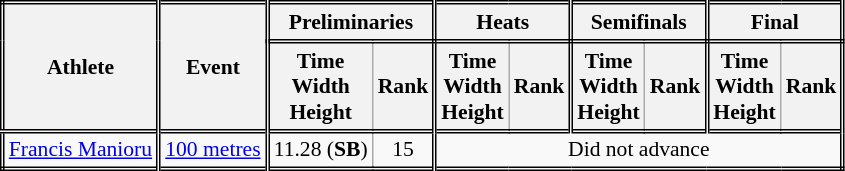<table class=wikitable style="font-size:90%; border: double;">
<tr>
<th rowspan="2" style="border-right:double">Athlete</th>
<th rowspan="2" style="border-right:double">Event</th>
<th colspan="2" style="border-right:double; border-bottom:double;">Preliminaries</th>
<th colspan="2" style="border-right:double; border-bottom:double;">Heats</th>
<th colspan="2" style="border-right:double; border-bottom:double;">Semifinals</th>
<th colspan="2" style="border-right:double; border-bottom:double;">Final</th>
</tr>
<tr>
<th>Time<br>Width<br>Height</th>
<th style="border-right:double">Rank</th>
<th>Time<br>Width<br>Height</th>
<th style="border-right:double">Rank</th>
<th>Time<br>Width<br>Height</th>
<th style="border-right:double">Rank</th>
<th>Time<br>Width<br>Height</th>
<th style="border-right:double">Rank</th>
</tr>
<tr style="border-top: double;">
<td style="border-right:double"><a href='#'>Francis Manioru</a></td>
<td style="border-right:double"><a href='#'>100 metres</a></td>
<td align=center>11.28 (<strong>SB</strong>)</td>
<td style="border-right:double" align=center>15</td>
<td colspan="6" align=center>Did not advance</td>
</tr>
</table>
